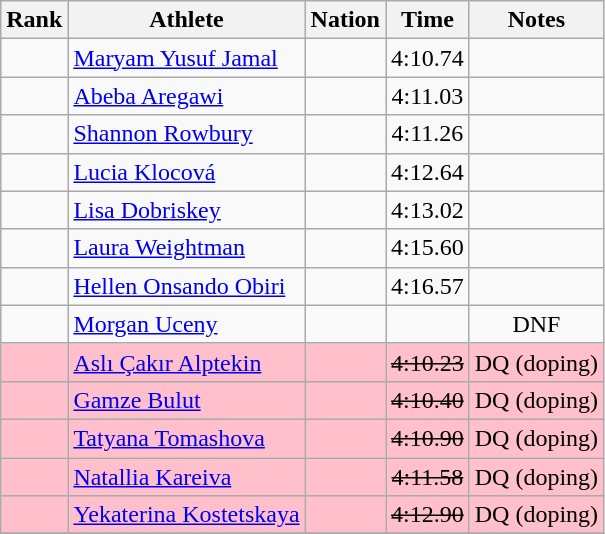<table class="wikitable sortable" style="text-align:center">
<tr>
<th>Rank</th>
<th>Athlete</th>
<th>Nation</th>
<th>Time</th>
<th>Notes</th>
</tr>
<tr>
<td></td>
<td align=left><a href='#'>Maryam Yusuf Jamal</a></td>
<td align=left></td>
<td>4:10.74</td>
<td></td>
</tr>
<tr>
<td></td>
<td align=left><a href='#'>Abeba Aregawi</a></td>
<td align=left></td>
<td>4:11.03</td>
<td></td>
</tr>
<tr>
<td></td>
<td align=left><a href='#'>Shannon Rowbury</a></td>
<td align=left></td>
<td>4:11.26</td>
<td></td>
</tr>
<tr>
<td></td>
<td align=left><a href='#'>Lucia Klocová</a></td>
<td align=left></td>
<td>4:12.64</td>
<td></td>
</tr>
<tr>
<td></td>
<td align=left><a href='#'>Lisa Dobriskey</a></td>
<td align=left></td>
<td>4:13.02</td>
<td></td>
</tr>
<tr>
<td></td>
<td align=left><a href='#'>Laura Weightman</a></td>
<td align=left></td>
<td>4:15.60</td>
<td></td>
</tr>
<tr>
<td></td>
<td align=left><a href='#'>Hellen Onsando Obiri</a></td>
<td align=left></td>
<td>4:16.57</td>
<td></td>
</tr>
<tr>
<td></td>
<td align=left><a href='#'>Morgan Uceny</a></td>
<td align=left></td>
<td></td>
<td>DNF</td>
</tr>
<tr bgcolor=pink>
<td></td>
<td align=left><a href='#'>Aslı Çakır Alptekin</a></td>
<td align=left></td>
<td><s>4:10.23 </s></td>
<td>DQ (doping)</td>
</tr>
<tr bgcolor=pink>
<td></td>
<td align=left><a href='#'>Gamze Bulut</a></td>
<td align=left></td>
<td><s>4:10.40 </s></td>
<td>DQ (doping)</td>
</tr>
<tr bgcolor=pink>
<td></td>
<td align=left><a href='#'>Tatyana Tomashova</a></td>
<td align=left></td>
<td><s>4:10.90 </s></td>
<td>DQ (doping)</td>
</tr>
<tr bgcolor=pink>
<td></td>
<td align=left><a href='#'>Natallia Kareiva</a></td>
<td align=left></td>
<td><s>4:11.58 </s></td>
<td>DQ (doping)</td>
</tr>
<tr bgcolor=pink>
<td></td>
<td align=left><a href='#'>Yekaterina Kostetskaya</a></td>
<td align=left></td>
<td><s>4:12.90  </s></td>
<td>DQ (doping)</td>
</tr>
<tr>
</tr>
</table>
